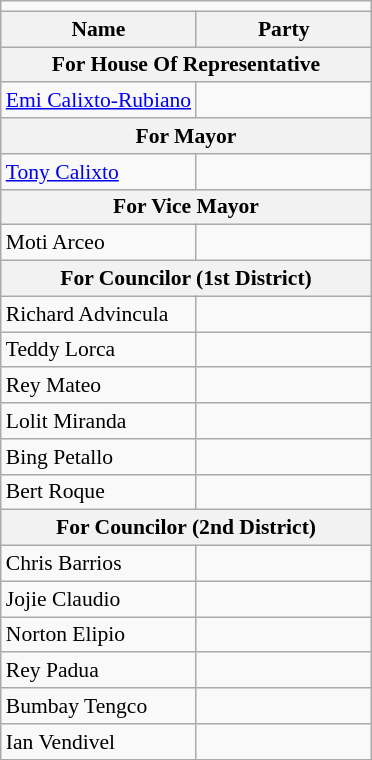<table class=wikitable style="font-size:90%">
<tr>
<td colspan=5 bgcolor=></td>
</tr>
<tr>
<th !width=150px>Name</th>
<th colspan=2 width=110px>Party</th>
</tr>
<tr>
<th colspan="3">For House Of Representative</th>
</tr>
<tr>
<td><a href='#'>Emi Calixto-Rubiano</a></td>
<td></td>
</tr>
<tr>
<th colspan="3">For Mayor</th>
</tr>
<tr>
<td><a href='#'>Tony Calixto</a></td>
<td></td>
</tr>
<tr>
<th colspan="3">For Vice Mayor</th>
</tr>
<tr>
<td>Moti Arceo</td>
<td></td>
</tr>
<tr>
<th colspan="3">For Councilor (1st District)</th>
</tr>
<tr>
<td>Richard Advincula</td>
<td></td>
</tr>
<tr>
<td>Teddy Lorca</td>
<td></td>
</tr>
<tr>
<td>Rey Mateo</td>
<td></td>
</tr>
<tr>
<td>Lolit Miranda</td>
<td></td>
</tr>
<tr>
<td>Bing Petallo</td>
<td></td>
</tr>
<tr>
<td>Bert Roque</td>
<td></td>
</tr>
<tr>
<th colspan="3">For Councilor (2nd District)</th>
</tr>
<tr>
<td>Chris Barrios</td>
<td></td>
</tr>
<tr>
<td>Jojie Claudio</td>
<td></td>
</tr>
<tr>
<td>Norton Elipio</td>
<td></td>
</tr>
<tr>
<td>Rey Padua</td>
<td></td>
</tr>
<tr>
<td>Bumbay Tengco</td>
<td></td>
</tr>
<tr>
<td>Ian Vendivel</td>
<td></td>
</tr>
</table>
